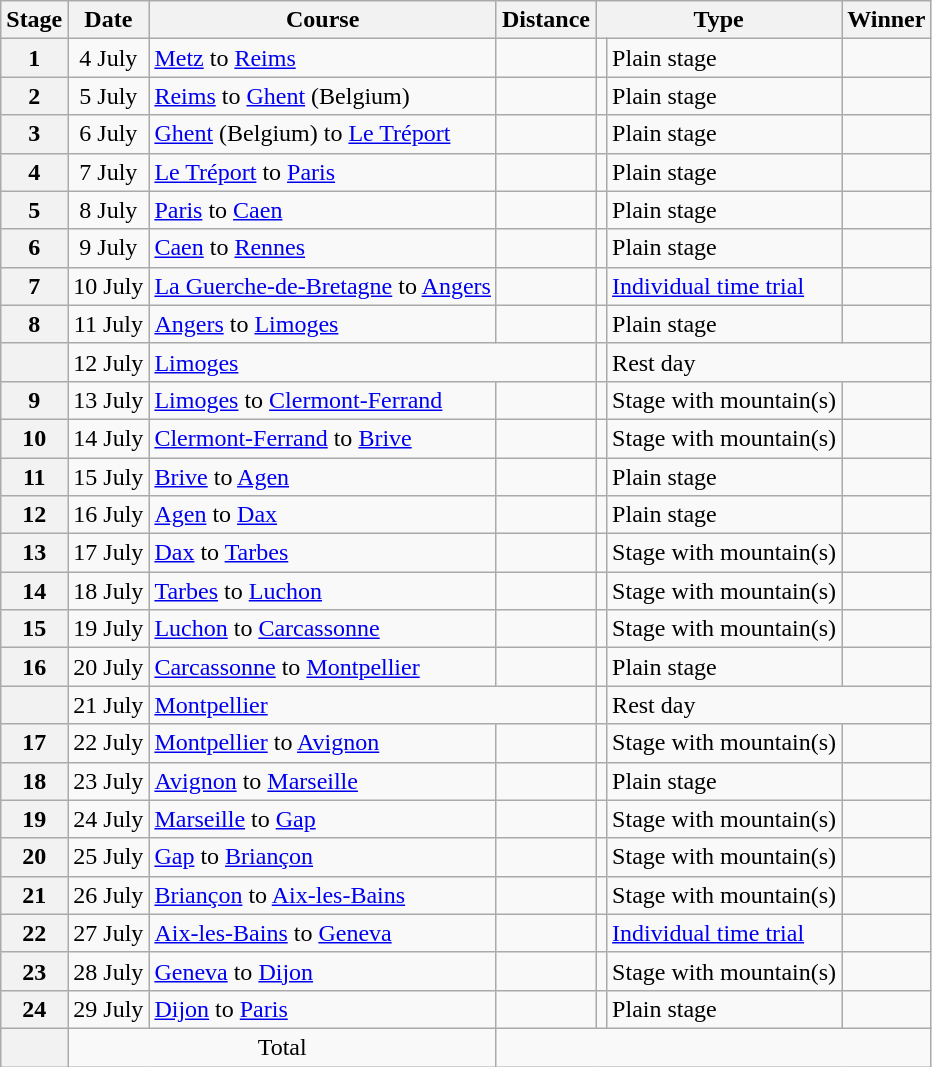<table class="wikitable">
<tr>
<th scope="col">Stage</th>
<th scope="col">Date</th>
<th scope="col">Course</th>
<th scope="col">Distance</th>
<th scope="col" colspan="2">Type</th>
<th scope="col">Winner</th>
</tr>
<tr>
<th scope="row">1</th>
<td style="text-align:center;">4 July</td>
<td><a href='#'>Metz</a> to <a href='#'>Reims</a></td>
<td style="text-align:center;"></td>
<td></td>
<td>Plain stage</td>
<td></td>
</tr>
<tr>
<th scope="row">2</th>
<td style="text-align:center;">5 July</td>
<td><a href='#'>Reims</a> to <a href='#'>Ghent</a> (Belgium)</td>
<td style="text-align:center;"></td>
<td></td>
<td>Plain stage</td>
<td></td>
</tr>
<tr>
<th scope="row">3</th>
<td style="text-align:center;">6 July</td>
<td><a href='#'>Ghent</a> (Belgium) to <a href='#'>Le Tréport</a></td>
<td style="text-align:center;"></td>
<td></td>
<td>Plain stage</td>
<td></td>
</tr>
<tr>
<th scope="row">4</th>
<td style="text-align:center;">7 July</td>
<td><a href='#'>Le Tréport</a> to <a href='#'>Paris</a></td>
<td style="text-align:center;"></td>
<td></td>
<td>Plain stage</td>
<td></td>
</tr>
<tr>
<th scope="row">5</th>
<td style="text-align:center;">8 July</td>
<td><a href='#'>Paris</a> to <a href='#'>Caen</a></td>
<td style="text-align:center;"></td>
<td></td>
<td>Plain stage</td>
<td></td>
</tr>
<tr>
<th scope="row">6</th>
<td style="text-align:center;">9 July</td>
<td><a href='#'>Caen</a> to <a href='#'>Rennes</a></td>
<td style="text-align:center;"></td>
<td></td>
<td>Plain stage</td>
<td></td>
</tr>
<tr>
<th scope="row">7</th>
<td style="text-align:center;">10 July</td>
<td><a href='#'>La Guerche-de-Bretagne</a> to <a href='#'>Angers</a></td>
<td style="text-align:center;"></td>
<td></td>
<td><a href='#'>Individual time trial</a></td>
<td></td>
</tr>
<tr>
<th scope="row">8</th>
<td style="text-align:center;">11 July</td>
<td><a href='#'>Angers</a> to <a href='#'>Limoges</a></td>
<td style="text-align:center;"></td>
<td></td>
<td>Plain stage</td>
<td></td>
</tr>
<tr>
<th scope="row"></th>
<td style="text-align:center;">12 July</td>
<td colspan="2"><a href='#'>Limoges</a></td>
<td></td>
<td colspan="2">Rest day</td>
</tr>
<tr>
<th scope="row">9</th>
<td style="text-align:center;">13 July</td>
<td><a href='#'>Limoges</a> to <a href='#'>Clermont-Ferrand</a></td>
<td style="text-align:center;"></td>
<td></td>
<td>Stage with mountain(s)</td>
<td></td>
</tr>
<tr>
<th scope="row">10</th>
<td style="text-align:center;">14 July</td>
<td><a href='#'>Clermont-Ferrand</a> to <a href='#'>Brive</a></td>
<td style="text-align:center;"></td>
<td></td>
<td>Stage with mountain(s)</td>
<td></td>
</tr>
<tr>
<th scope="row">11</th>
<td style="text-align:center;">15 July</td>
<td><a href='#'>Brive</a> to <a href='#'>Agen</a></td>
<td style="text-align:center;"></td>
<td></td>
<td>Plain stage</td>
<td></td>
</tr>
<tr>
<th scope="row">12</th>
<td style="text-align:center;">16 July</td>
<td><a href='#'>Agen</a> to <a href='#'>Dax</a></td>
<td style="text-align:center;"></td>
<td></td>
<td>Plain stage</td>
<td></td>
</tr>
<tr>
<th scope="row">13</th>
<td style="text-align:center;">17 July</td>
<td><a href='#'>Dax</a> to <a href='#'>Tarbes</a></td>
<td style="text-align:center;"></td>
<td></td>
<td>Stage with mountain(s)</td>
<td></td>
</tr>
<tr>
<th scope="row">14</th>
<td style="text-align:center;">18 July</td>
<td><a href='#'>Tarbes</a> to <a href='#'>Luchon</a></td>
<td style="text-align:center;"></td>
<td></td>
<td>Stage with mountain(s)</td>
<td></td>
</tr>
<tr>
<th scope="row">15</th>
<td style="text-align:center;">19 July</td>
<td><a href='#'>Luchon</a> to <a href='#'>Carcassonne</a></td>
<td style="text-align:center;"></td>
<td></td>
<td>Stage with mountain(s)</td>
<td></td>
</tr>
<tr>
<th scope="row">16</th>
<td style="text-align:center;">20 July</td>
<td><a href='#'>Carcassonne</a> to <a href='#'>Montpellier</a></td>
<td style="text-align:center;"></td>
<td></td>
<td>Plain stage</td>
<td></td>
</tr>
<tr>
<th scope="row"></th>
<td style="text-align:center;">21 July</td>
<td colspan="2"><a href='#'>Montpellier</a></td>
<td></td>
<td colspan="2">Rest day</td>
</tr>
<tr>
<th scope="row">17</th>
<td style="text-align:center;">22 July</td>
<td><a href='#'>Montpellier</a> to <a href='#'>Avignon</a></td>
<td style="text-align:center;"></td>
<td></td>
<td>Stage with mountain(s)</td>
<td></td>
</tr>
<tr>
<th scope="row">18</th>
<td style="text-align:center;">23 July</td>
<td><a href='#'>Avignon</a> to <a href='#'>Marseille</a></td>
<td style="text-align:center;"></td>
<td></td>
<td>Plain stage</td>
<td></td>
</tr>
<tr>
<th scope="row">19</th>
<td style="text-align:center;">24 July</td>
<td><a href='#'>Marseille</a> to <a href='#'>Gap</a></td>
<td style="text-align:center;"></td>
<td></td>
<td>Stage with mountain(s)</td>
<td></td>
</tr>
<tr>
<th scope="row">20</th>
<td style="text-align:center;">25 July</td>
<td><a href='#'>Gap</a> to <a href='#'>Briançon</a></td>
<td style="text-align:center;"></td>
<td></td>
<td>Stage with mountain(s)</td>
<td></td>
</tr>
<tr>
<th scope="row">21</th>
<td style="text-align:center;">26 July</td>
<td><a href='#'>Briançon</a> to <a href='#'>Aix-les-Bains</a></td>
<td style="text-align:center;"></td>
<td></td>
<td>Stage with mountain(s)</td>
<td></td>
</tr>
<tr>
<th scope="row">22</th>
<td style="text-align:center;">27 July</td>
<td><a href='#'>Aix-les-Bains</a> to <a href='#'>Geneva</a></td>
<td style="text-align:center;"></td>
<td></td>
<td><a href='#'>Individual time trial</a></td>
<td></td>
</tr>
<tr>
<th scope="row">23</th>
<td style="text-align:center;">28 July</td>
<td><a href='#'>Geneva</a> to <a href='#'>Dijon</a></td>
<td style="text-align:center;"></td>
<td></td>
<td>Stage with mountain(s)</td>
<td></td>
</tr>
<tr>
<th scope="row">24</th>
<td style="text-align:center;">29 July</td>
<td><a href='#'>Dijon</a> to <a href='#'>Paris</a></td>
<td style="text-align:center;"></td>
<td></td>
<td>Plain stage</td>
<td></td>
</tr>
<tr>
<th scope="row"></th>
<td colspan="2" style="text-align:center">Total</td>
<td colspan="4" style="text-align:center"></td>
</tr>
</table>
